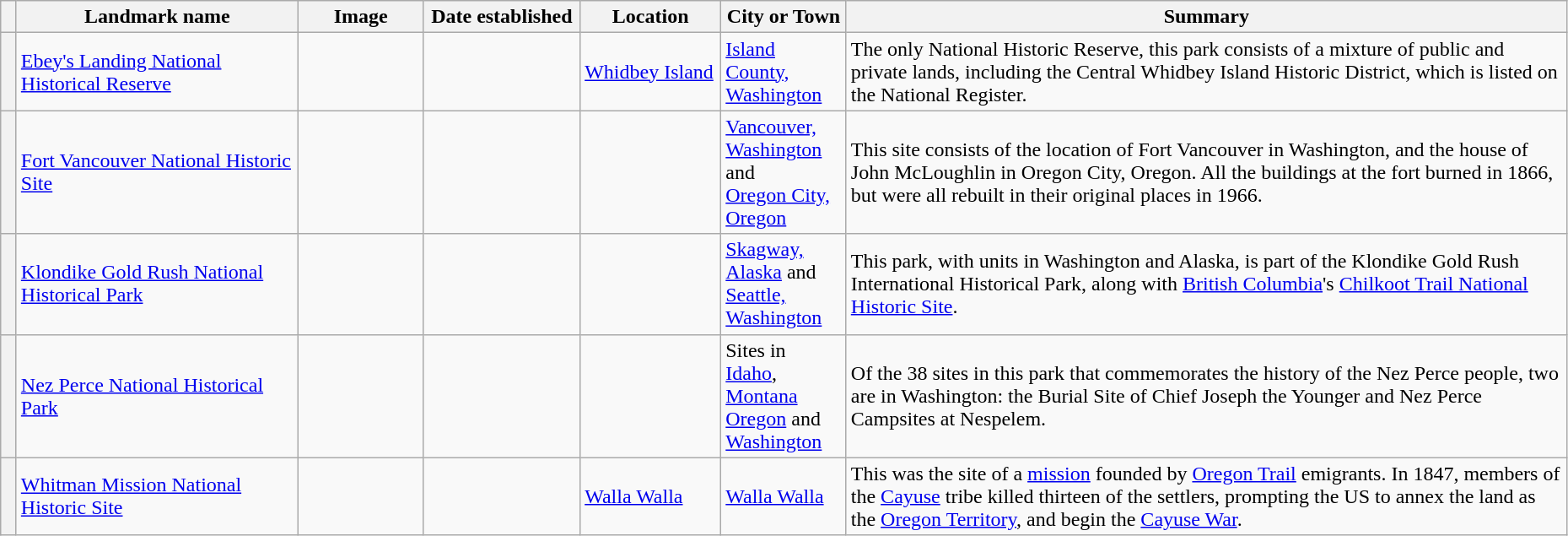<table class="wikitable sortable" style="width:98%">
<tr>
<th width="1%"></th>
<th width = 18%><strong>Landmark name</strong></th>
<th width = 8% class="unsortable"><strong>Image</strong></th>
<th width = 10%><strong>Date established</strong></th>
<th width="9%"><strong>Location</strong></th>
<th width = 8%><strong>City or Town</strong></th>
<th class="unsortable"><strong>Summary</strong></th>
</tr>
<tr>
<th></th>
<td><a href='#'>Ebey's Landing National Historical Reserve</a></td>
<td></td>
<td></td>
<td><a href='#'>Whidbey Island</a></td>
<td><a href='#'>Island County, Washington</a></td>
<td>The only National Historic Reserve, this park consists of a mixture of public and private lands, including the Central Whidbey Island Historic District, which is listed on the National Register.</td>
</tr>
<tr>
<th></th>
<td><a href='#'>Fort Vancouver National Historic Site</a></td>
<td></td>
<td></td>
<td></td>
<td><a href='#'>Vancouver, Washington</a> and<br><a href='#'>Oregon City, Oregon</a></td>
<td>This site consists of the location of Fort Vancouver in Washington, and the house of John McLoughlin in Oregon City, Oregon. All the buildings at the fort burned in 1866, but were all rebuilt in their original places in 1966.</td>
</tr>
<tr>
<th></th>
<td><a href='#'>Klondike Gold Rush National Historical Park</a></td>
<td></td>
<td></td>
<td></td>
<td><a href='#'>Skagway, Alaska</a> and<br><a href='#'>Seattle, Washington</a></td>
<td>This park, with units in Washington and Alaska, is part of the Klondike Gold Rush International Historical Park, along with <a href='#'>British Columbia</a>'s <a href='#'>Chilkoot Trail National Historic Site</a>.</td>
</tr>
<tr>
<th></th>
<td><a href='#'>Nez Perce National Historical Park</a></td>
<td></td>
<td></td>
<td></td>
<td>Sites in <a href='#'>Idaho</a>, <a href='#'>Montana</a><br><a href='#'>Oregon</a> and <a href='#'>Washington</a></td>
<td>Of the 38 sites in this park that commemorates the history of the Nez Perce people, two are in Washington: the Burial Site of Chief Joseph the Younger and Nez Perce Campsites at Nespelem.</td>
</tr>
<tr>
<th></th>
<td><a href='#'>Whitman Mission National Historic Site</a></td>
<td></td>
<td></td>
<td><a href='#'>Walla Walla</a></td>
<td><a href='#'>Walla Walla</a></td>
<td>This was the site of a <a href='#'>mission</a> founded by <a href='#'>Oregon Trail</a> emigrants. In 1847, members of the <a href='#'>Cayuse</a> tribe killed thirteen of the settlers, prompting the US to annex the land as the <a href='#'>Oregon Territory</a>, and begin the <a href='#'>Cayuse War</a>.</td>
</tr>
</table>
